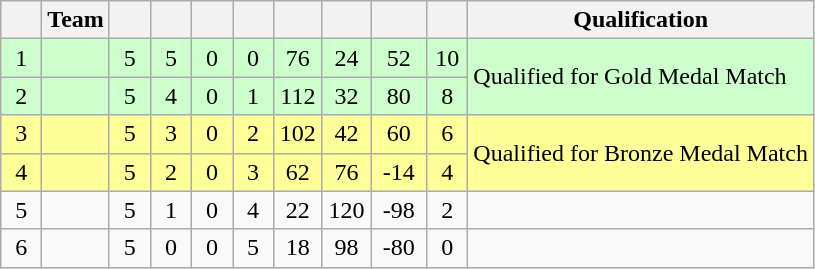<table class="wikitable" style="text-align:center;">
<tr>
<th width="20"></th>
<th>Team</th>
<th width="20"></th>
<th width="20"></th>
<th width="20"></th>
<th width="20"></th>
<th width="25"></th>
<th width="25"></th>
<th width="30"></th>
<th width="20"></th>
<th>Qualification</th>
</tr>
<tr style="background: #ccffcc;">
<td>1</td>
<td align=left></td>
<td>5</td>
<td>5</td>
<td>0</td>
<td>0</td>
<td>76</td>
<td>24</td>
<td>52</td>
<td>10</td>
<td rowspan=2 align=left>Qualified for Gold Medal Match</td>
</tr>
<tr style="background: #ccffcc;">
<td>2</td>
<td align=left></td>
<td>5</td>
<td>4</td>
<td>0</td>
<td>1</td>
<td>112</td>
<td>32</td>
<td>80</td>
<td>8</td>
</tr>
<tr style="background: #FFFF99">
<td>3</td>
<td align=left></td>
<td>5</td>
<td>3</td>
<td>0</td>
<td>2</td>
<td>102</td>
<td>42</td>
<td>60</td>
<td>6</td>
<td rowspan=2 align=left>Qualified for Bronze Medal Match</td>
</tr>
<tr style="background: #FFFF99">
<td>4</td>
<td align=left></td>
<td>5</td>
<td>2</td>
<td>0</td>
<td>3</td>
<td>62</td>
<td>76</td>
<td>-14</td>
<td>4</td>
</tr>
<tr>
<td>5</td>
<td align=left></td>
<td>5</td>
<td>1</td>
<td>0</td>
<td>4</td>
<td>22</td>
<td>120</td>
<td>-98</td>
<td>2</td>
<td></td>
</tr>
<tr>
<td>6</td>
<td align=left></td>
<td>5</td>
<td>0</td>
<td>0</td>
<td>5</td>
<td>18</td>
<td>98</td>
<td>-80</td>
<td>0</td>
<td></td>
</tr>
</table>
